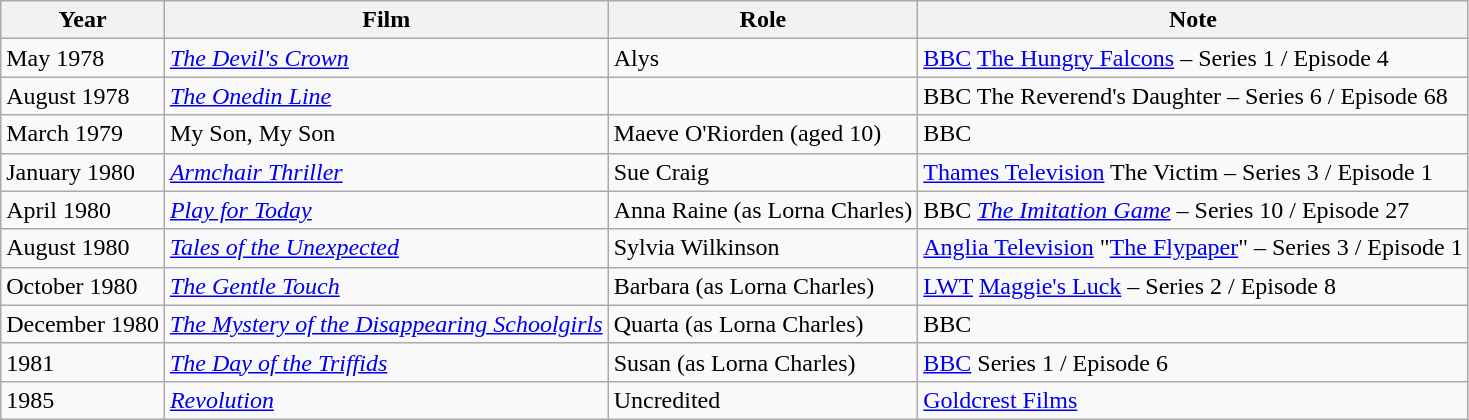<table class="wikitable">
<tr>
<th>Year</th>
<th>Film</th>
<th>Role</th>
<th>Note</th>
</tr>
<tr>
<td>May 1978</td>
<td><em><a href='#'>The Devil's Crown</a></em></td>
<td>Alys</td>
<td><a href='#'>BBC</a> <a href='#'>The Hungry Falcons</a> – Series 1 / Episode 4</td>
</tr>
<tr>
<td>August 1978</td>
<td><em><a href='#'>The Onedin Line</a></em></td>
<td></td>
<td>BBC The Reverend's Daughter – Series 6 / Episode 68</td>
</tr>
<tr>
<td>March 1979</td>
<td>My Son, My Son</td>
<td>Maeve O'Riorden (aged 10)</td>
<td>BBC</td>
</tr>
<tr>
<td>January 1980</td>
<td><em><a href='#'>Armchair Thriller</a></em></td>
<td>Sue Craig</td>
<td><a href='#'>Thames Television</a> The Victim – Series 3 / Episode 1</td>
</tr>
<tr>
<td>April 1980</td>
<td><em><a href='#'>Play for Today</a></em></td>
<td>Anna Raine (as Lorna Charles)</td>
<td>BBC <em><a href='#'>The Imitation Game</a></em> – Series 10 / Episode 27</td>
</tr>
<tr>
<td>August 1980</td>
<td><em><a href='#'>Tales of the Unexpected</a></em></td>
<td>Sylvia Wilkinson</td>
<td><a href='#'>Anglia Television</a> "<a href='#'>The Flypaper</a>" – Series 3 / Episode 1</td>
</tr>
<tr>
<td>October 1980</td>
<td><em><a href='#'>The Gentle Touch</a></em></td>
<td>Barbara (as Lorna Charles)</td>
<td><a href='#'>LWT</a> <a href='#'>Maggie's Luck</a> – Series 2 / Episode 8</td>
</tr>
<tr>
<td>December 1980</td>
<td><em><a href='#'>The Mystery of the Disappearing Schoolgirls</a></em></td>
<td>Quarta (as Lorna Charles)</td>
<td>BBC</td>
</tr>
<tr>
<td>1981</td>
<td><em><a href='#'>The Day of the Triffids</a></em></td>
<td>Susan (as Lorna Charles)</td>
<td><a href='#'>BBC</a> Series 1 / Episode 6</td>
</tr>
<tr>
<td>1985</td>
<td><em><a href='#'>Revolution</a></em></td>
<td>Uncredited</td>
<td><a href='#'>Goldcrest Films</a></td>
</tr>
</table>
